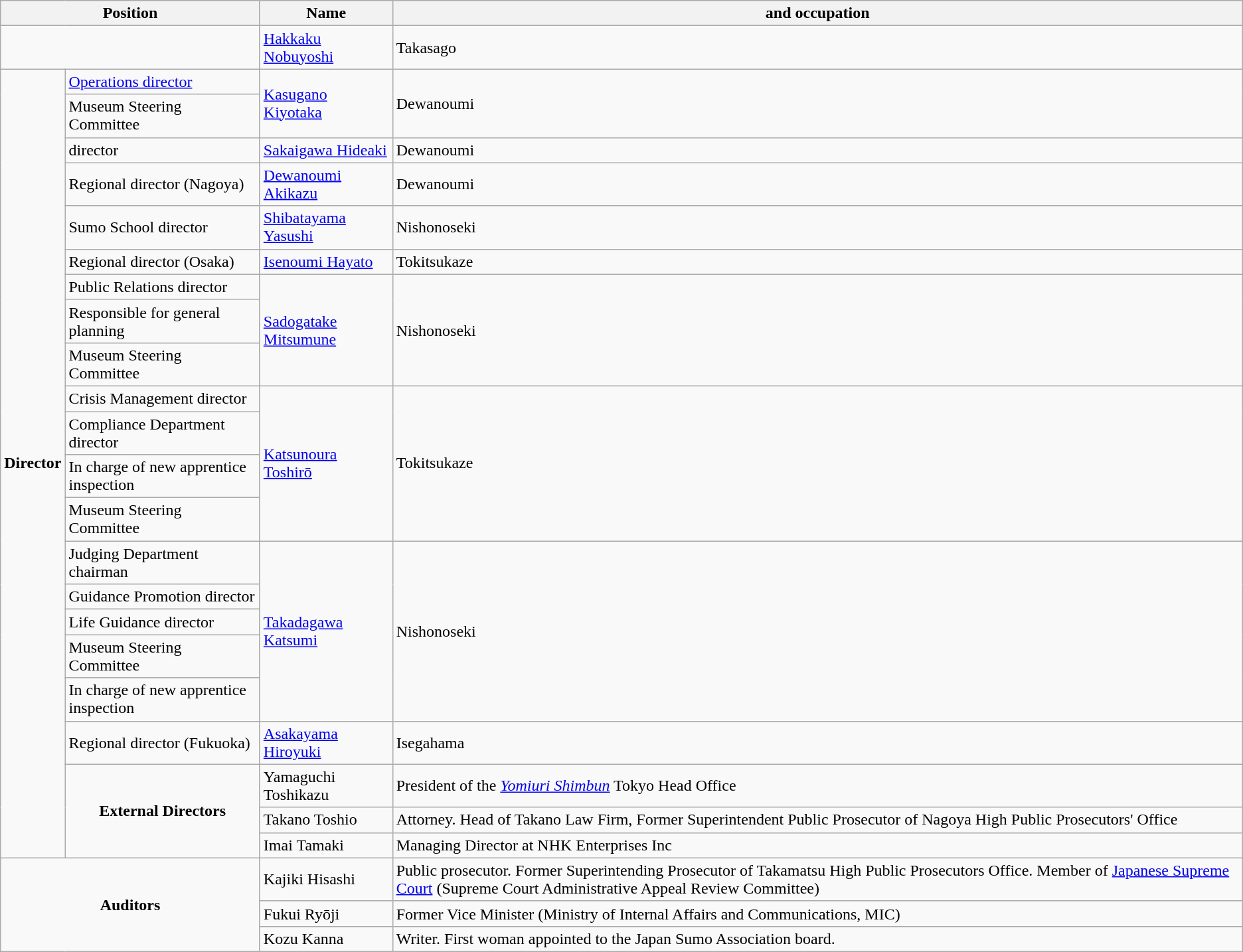<table class="wikitable">
<tr>
<th colspan="2">Position</th>
<th>Name</th>
<th> and occupation</th>
</tr>
<tr>
<td colspan="2"></td>
<td><a href='#'>Hakkaku Nobuyoshi</a></td>
<td>Takasago</td>
</tr>
<tr>
<td rowspan=22><strong>Director</strong><br></td>
<td><a href='#'>Operations director</a></td>
<td rowspan="2"><a href='#'>Kasugano Kiyotaka</a></td>
<td rowspan="2">Dewanoumi</td>
</tr>
<tr>
<td>Museum Steering Committee</td>
</tr>
<tr>
<td> director</td>
<td><a href='#'>Sakaigawa Hideaki</a></td>
<td>Dewanoumi</td>
</tr>
<tr>
<td>Regional  director (Nagoya)</td>
<td><a href='#'>Dewanoumi Akikazu</a></td>
<td>Dewanoumi</td>
</tr>
<tr>
<td>Sumo School director</td>
<td><a href='#'>Shibatayama Yasushi</a></td>
<td>Nishonoseki</td>
</tr>
<tr>
<td>Regional  director (Osaka)</td>
<td><a href='#'>Isenoumi Hayato</a></td>
<td>Tokitsukaze</td>
</tr>
<tr>
<td>Public Relations director</td>
<td rowspan="3"><a href='#'>Sadogatake Mitsumune</a></td>
<td rowspan="3">Nishonoseki</td>
</tr>
<tr>
<td>Responsible for general planning</td>
</tr>
<tr>
<td>Museum Steering Committee</td>
</tr>
<tr>
<td>Crisis Management director</td>
<td rowspan="4"><a href='#'>Katsunoura Toshirō</a></td>
<td rowspan="4">Tokitsukaze</td>
</tr>
<tr>
<td>Compliance Department director</td>
</tr>
<tr>
<td>In charge of new apprentice inspection</td>
</tr>
<tr>
<td>Museum Steering Committee</td>
</tr>
<tr>
<td>Judging Department chairman</td>
<td rowspan="5"><a href='#'>Takadagawa Katsumi</a></td>
<td rowspan="5">Nishonoseki</td>
</tr>
<tr>
<td>Guidance Promotion director</td>
</tr>
<tr>
<td>Life Guidance director</td>
</tr>
<tr>
<td>Museum Steering Committee</td>
</tr>
<tr>
<td>In charge of new apprentice inspection</td>
</tr>
<tr>
<td>Regional  director (Fukuoka)</td>
<td><a href='#'>Asakayama Hiroyuki</a></td>
<td>Isegahama</td>
</tr>
<tr>
<td rowspan="3" style="text-align:center"><strong>External Directors</strong><br></td>
<td>Yamaguchi Toshikazu</td>
<td>President of the <em><a href='#'>Yomiuri Shimbun</a></em> Tokyo Head Office</td>
</tr>
<tr>
<td>Takano Toshio</td>
<td>Attorney. Head of Takano Law Firm, Former Superintendent Public Prosecutor of Nagoya High Public Prosecutors' Office</td>
</tr>
<tr>
<td>Imai Tamaki</td>
<td>Managing Director at NHK Enterprises Inc</td>
</tr>
<tr>
<td rowspan="3" colspan="2" style="text-align:center"><strong>Auditors</strong><br></td>
<td>Kajiki Hisashi</td>
<td>Public prosecutor. Former Superintending Prosecutor of Takamatsu High Public Prosecutors Office. Member of <a href='#'>Japanese Supreme Court</a> (Supreme Court Administrative Appeal Review Committee)</td>
</tr>
<tr>
<td>Fukui Ryōji</td>
<td>Former Vice Minister (Ministry of Internal Affairs and Communications, MIC)</td>
</tr>
<tr>
<td>Kozu Kanna</td>
<td>Writer. First woman appointed to the Japan Sumo Association board.</td>
</tr>
</table>
